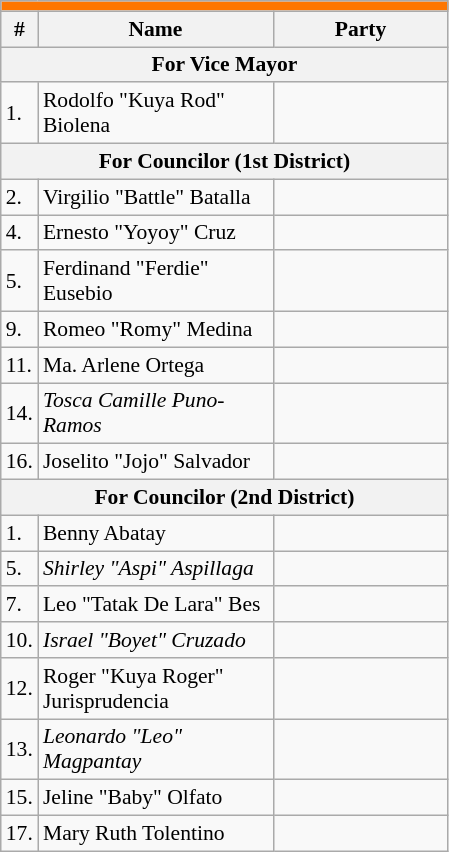<table class="wikitable" style="font-size:90%">
<tr>
<td colspan="5" bgcolor="#fe7600"></td>
</tr>
<tr>
<th>#</th>
<th width=150px>Name</th>
<th colspan=2 width=110px>Party</th>
</tr>
<tr>
<th colspan="5">For Vice Mayor</th>
</tr>
<tr>
<td>1.</td>
<td>Rodolfo "Kuya Rod" Biolena</td>
<td></td>
</tr>
<tr>
<th colspan="5">For Councilor (1st District)</th>
</tr>
<tr>
<td>2.</td>
<td>Virgilio "Battle" Batalla</td>
<td></td>
</tr>
<tr>
<td>4.</td>
<td>Ernesto "Yoyoy" Cruz</td>
<td></td>
</tr>
<tr>
<td>5.</td>
<td>Ferdinand "Ferdie" Eusebio</td>
<td></td>
</tr>
<tr>
<td>9.</td>
<td>Romeo "Romy" Medina</td>
<td></td>
</tr>
<tr>
<td>11.</td>
<td>Ma. Arlene Ortega</td>
<td></td>
</tr>
<tr>
<td>14.</td>
<td><em>Tosca Camille Puno-Ramos</em></td>
<td></td>
</tr>
<tr>
<td>16.</td>
<td>Joselito "Jojo" Salvador</td>
<td></td>
</tr>
<tr>
<th colspan="5">For Councilor (2nd District)</th>
</tr>
<tr>
<td>1.</td>
<td>Benny Abatay</td>
<td></td>
</tr>
<tr>
<td>5.</td>
<td><em>Shirley "Aspi" Aspillaga</em></td>
<td></td>
</tr>
<tr>
<td>7.</td>
<td>Leo "Tatak De Lara" Bes</td>
<td></td>
</tr>
<tr>
<td>10.</td>
<td><em>Israel "Boyet" Cruzado</em></td>
<td></td>
</tr>
<tr>
<td>12.</td>
<td>Roger "Kuya Roger" Jurisprudencia</td>
<td></td>
</tr>
<tr>
<td>13.</td>
<td><em>Leonardo "Leo" Magpantay</em></td>
<td></td>
</tr>
<tr>
<td>15.</td>
<td>Jeline "Baby" Olfato</td>
<td></td>
</tr>
<tr>
<td>17.</td>
<td>Mary Ruth Tolentino</td>
<td></td>
</tr>
</table>
